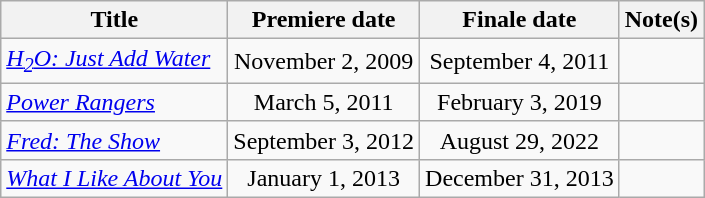<table class="wikitable sortable" style="text-align:center;">
<tr>
<th>Title</th>
<th>Premiere date</th>
<th>Finale date</th>
<th>Note(s)</th>
</tr>
<tr>
<td scope="row" style="text-align:left;"><em><a href='#'>H<sub>2</sub>O: Just Add Water</a></em></td>
<td>November 2, 2009</td>
<td>September 4, 2011</td>
<td></td>
</tr>
<tr>
<td scope="row" style="text-align:left;"><em><a href='#'>Power Rangers</a></em></td>
<td>March 5, 2011</td>
<td>February 3, 2019</td>
<td></td>
</tr>
<tr>
<td scope="row" style="text-align:left;"><em><a href='#'>Fred: The Show</a></em></td>
<td>September 3, 2012</td>
<td>August 29, 2022</td>
<td></td>
</tr>
<tr>
<td scope="row" style="text-align:left;"><em><a href='#'>What I Like About You</a></em></td>
<td>January 1, 2013</td>
<td>December 31, 2013</td>
<td></td>
</tr>
</table>
